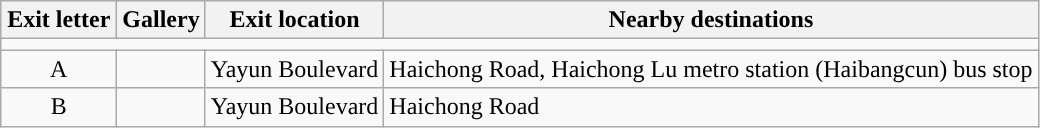<table class="wikitable">
<tr>
<th style="width:70px" colspan="2">Exit letter</th>
<th>Gallery</th>
<th>Exit location</th>
<th>Nearby destinations</th>
</tr>
<tr style="background:#">
<td colspan = "6"></td>
</tr>
<tr>
<td align="center" colspan="2">A</td>
<td></td>
<td>Yayun Boulevard</td>
<td>Haichong Road, Haichong Lu metro station (Haibangcun) bus stop</td>
</tr>
<tr>
<td align="center" colspan="2">B</td>
<td></td>
<td>Yayun Boulevard</td>
<td>Haichong Road</td>
</tr>
</table>
